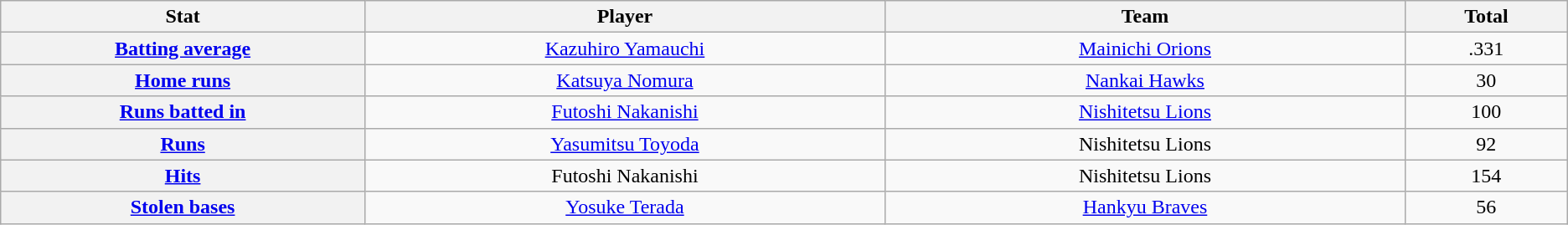<table class="wikitable" style="text-align:center;">
<tr>
<th scope="col" width="7%">Stat</th>
<th scope="col" width="10%">Player</th>
<th scope="col" width="10%">Team</th>
<th scope="col" width="3%">Total</th>
</tr>
<tr>
<th scope="row" style="text-align:center;"><a href='#'>Batting average</a></th>
<td><a href='#'>Kazuhiro Yamauchi</a></td>
<td><a href='#'>Mainichi Orions</a></td>
<td>.331</td>
</tr>
<tr>
<th scope="row" style="text-align:center;"><a href='#'>Home runs</a></th>
<td><a href='#'>Katsuya Nomura</a></td>
<td><a href='#'>Nankai Hawks</a></td>
<td>30</td>
</tr>
<tr>
<th scope="row" style="text-align:center;"><a href='#'>Runs batted in</a></th>
<td><a href='#'>Futoshi Nakanishi</a></td>
<td><a href='#'>Nishitetsu Lions</a></td>
<td>100</td>
</tr>
<tr>
<th scope="row" style="text-align:center;"><a href='#'>Runs</a></th>
<td><a href='#'>Yasumitsu Toyoda</a></td>
<td>Nishitetsu Lions</td>
<td>92</td>
</tr>
<tr>
<th scope="row" style="text-align:center;"><a href='#'>Hits</a></th>
<td>Futoshi Nakanishi</td>
<td>Nishitetsu Lions</td>
<td>154</td>
</tr>
<tr>
<th scope="row" style="text-align:center;"><a href='#'>Stolen bases</a></th>
<td><a href='#'>Yosuke Terada</a></td>
<td><a href='#'>Hankyu Braves</a></td>
<td>56</td>
</tr>
</table>
